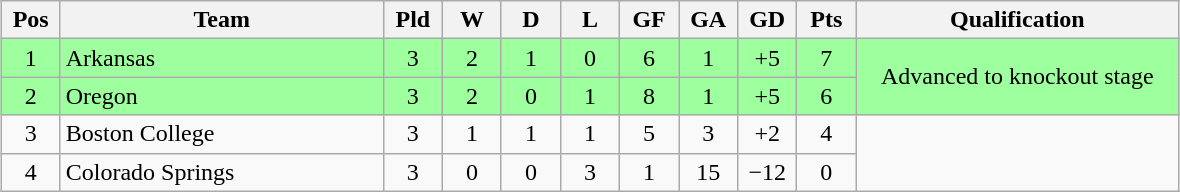<table class="wikitable" style="text-align:center; margin: 1em auto">
<tr>
<th style="width:2em">Pos</th>
<th style="width:13em">Team</th>
<th style="width:2em">Pld</th>
<th style="width:2em">W</th>
<th style="width:2em">D</th>
<th style="width:2em">L</th>
<th style="width:2em">GF</th>
<th style="width:2em">GA</th>
<th style="width:2em">GD</th>
<th style="width:2em">Pts</th>
<th style="width:13em">Qualification</th>
</tr>
<tr bgcolor="#9eff9e">
<td>1</td>
<td style="text-align:left">Arkansas</td>
<td>3</td>
<td>2</td>
<td>1</td>
<td>0</td>
<td>6</td>
<td>1</td>
<td>+5</td>
<td>7</td>
<td rowspan="2">Advanced to knockout stage</td>
</tr>
<tr bgcolor="#9eff9e">
<td>2</td>
<td style="text-align:left">Oregon</td>
<td>3</td>
<td>2</td>
<td>0</td>
<td>1</td>
<td>8</td>
<td>1</td>
<td>+5</td>
<td>6</td>
</tr>
<tr>
<td>3</td>
<td style="text-align:left">Boston College</td>
<td>3</td>
<td>1</td>
<td>1</td>
<td>1</td>
<td>5</td>
<td>3</td>
<td>+2</td>
<td>4</td>
</tr>
<tr>
<td>4</td>
<td style="text-align:left">Colorado Springs</td>
<td>3</td>
<td>0</td>
<td>0</td>
<td>3</td>
<td>1</td>
<td>15</td>
<td>−12</td>
<td>0</td>
</tr>
</table>
